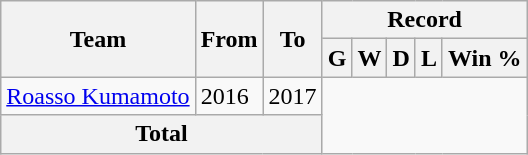<table class="wikitable" style="text-align: center">
<tr>
<th rowspan="2">Team</th>
<th rowspan="2">From</th>
<th rowspan="2">To</th>
<th colspan="5">Record</th>
</tr>
<tr>
<th>G</th>
<th>W</th>
<th>D</th>
<th>L</th>
<th>Win %</th>
</tr>
<tr>
<td align="left"><a href='#'>Roasso Kumamoto</a></td>
<td align="left">2016</td>
<td align="left">2017<br></td>
</tr>
<tr>
<th colspan="3">Total<br></th>
</tr>
</table>
